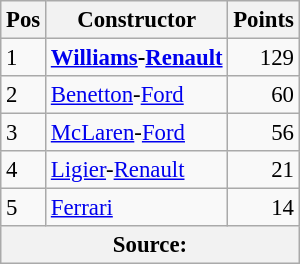<table class="wikitable" style="font-size: 95%;">
<tr>
<th>Pos</th>
<th>Constructor</th>
<th>Points</th>
</tr>
<tr>
<td>1</td>
<td> <strong><a href='#'>Williams</a>-<a href='#'>Renault</a></strong></td>
<td align="right">129</td>
</tr>
<tr>
<td>2</td>
<td> <a href='#'>Benetton</a>-<a href='#'>Ford</a></td>
<td align="right">60</td>
</tr>
<tr>
<td>3</td>
<td> <a href='#'>McLaren</a>-<a href='#'>Ford</a></td>
<td align="right">56</td>
</tr>
<tr>
<td>4</td>
<td> <a href='#'>Ligier</a>-<a href='#'>Renault</a></td>
<td align="right">21</td>
</tr>
<tr>
<td>5</td>
<td> <a href='#'>Ferrari</a></td>
<td align="right">14</td>
</tr>
<tr>
<th colspan=4>Source: </th>
</tr>
</table>
